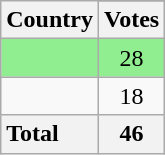<table class="wikitable" style="text-align: center;">
<tr>
<th rowspan=2>Country</th>
</tr>
<tr>
<th>Votes</th>
</tr>
<tr style="background:#90ee90;">
<td style="text-align:left;"></td>
<td>28</td>
</tr>
<tr>
<td style="text-align:left;"></td>
<td>18</td>
</tr>
<tr>
<th style="text-align:left;">Total</th>
<th>46</th>
</tr>
</table>
